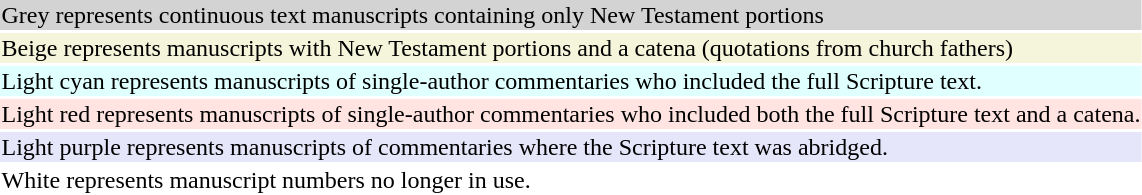<table style="background:transparent">
<tr>
<td bgcolor="lightgrey">Grey represents continuous text manuscripts containing only New Testament portions</td>
</tr>
<tr>
<td bgcolor="beige">Beige represents manuscripts with New Testament portions and a catena (quotations from church fathers)</td>
</tr>
<tr>
<td bgcolor="LightCyan">Light cyan represents manuscripts of single-author commentaries who included the full Scripture text.</td>
</tr>
<tr>
<td bgcolor="MistyRose">Light red represents manuscripts of single-author commentaries who included both the full Scripture text and a catena.</td>
</tr>
<tr>
<td bgcolor="Lavender">Light purple represents manuscripts of commentaries where the Scripture text was abridged.</td>
</tr>
<tr>
<td bgcolor="white">White represents manuscript numbers no longer in use.</td>
</tr>
</table>
